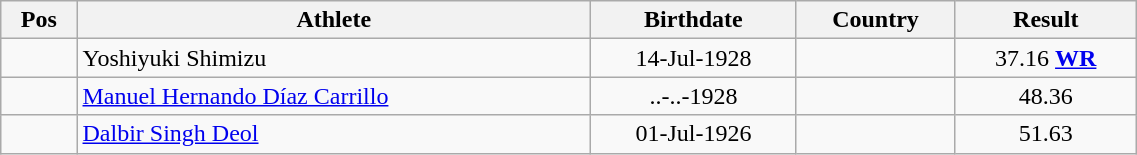<table class="wikitable"  style="text-align:center; width:60%;">
<tr>
<th>Pos</th>
<th>Athlete</th>
<th>Birthdate</th>
<th>Country</th>
<th>Result</th>
</tr>
<tr>
<td align=center></td>
<td align=left>Yoshiyuki Shimizu</td>
<td>14-Jul-1928</td>
<td align=left></td>
<td>37.16 <strong><a href='#'>WR</a></strong></td>
</tr>
<tr>
<td align=center></td>
<td align=left><a href='#'>Manuel Hernando Díaz Carrillo</a></td>
<td>..-..-1928</td>
<td align=left></td>
<td>48.36</td>
</tr>
<tr>
<td align=center></td>
<td align=left><a href='#'>Dalbir Singh Deol</a></td>
<td>01-Jul-1926</td>
<td align=left></td>
<td>51.63</td>
</tr>
</table>
